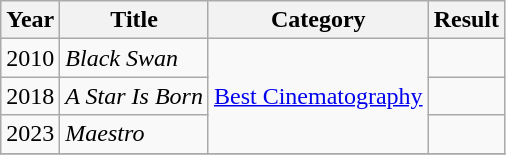<table class="wikitable">
<tr>
<th>Year</th>
<th>Title</th>
<th>Category</th>
<th>Result</th>
</tr>
<tr>
<td>2010</td>
<td><em>Black Swan</em></td>
<td rowspan=3><a href='#'>Best Cinematography</a></td>
<td></td>
</tr>
<tr>
<td>2018</td>
<td><em>A Star Is Born</em></td>
<td></td>
</tr>
<tr>
<td>2023</td>
<td><em>Maestro</em></td>
<td></td>
</tr>
<tr>
</tr>
</table>
